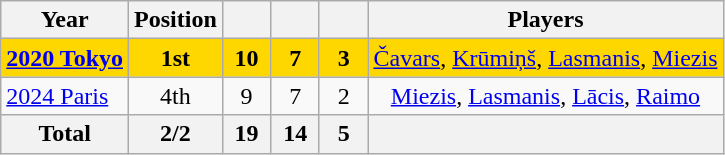<table class="wikitable" style="text-align: center;">
<tr>
<th>Year</th>
<th>Position</th>
<th width=25px></th>
<th width=25px></th>
<th width=25px></th>
<th>Players</th>
</tr>
<tr bgcolor=gold>
<td style="text-align: left;"> <strong><a href='#'>2020 Tokyo</a></strong></td>
<td><strong>1st</strong> </td>
<td><strong>10</strong></td>
<td><strong>7</strong></td>
<td><strong>3</strong></td>
<td><a href='#'>Čavars</a>, <a href='#'>Krūmiņš</a>, <a href='#'>Lasmanis</a>, <a href='#'>Miezis</a></td>
</tr>
<tr>
<td style="text-align: left;"> <a href='#'>2024 Paris</a></td>
<td>4th</td>
<td>9</td>
<td>7</td>
<td>2</td>
<td><a href='#'>Miezis</a>, <a href='#'>Lasmanis</a>, <a href='#'>Lācis</a>, <a href='#'>Raimo</a></td>
</tr>
<tr>
<th>Total</th>
<th>2/2</th>
<th>19</th>
<th>14</th>
<th>5</th>
<th></th>
</tr>
</table>
